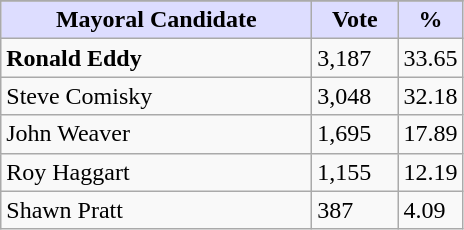<table class="wikitable">
<tr style="background-color:#E9E9E9">
</tr>
<tr>
<th style="background:#ddf; width:200px;">Mayoral Candidate</th>
<th style="background:#ddf; width:50px;">Vote</th>
<th style="background:#ddf; width:30px;">%</th>
</tr>
<tr>
<td><strong>Ronald Eddy</strong></td>
<td>3,187</td>
<td>33.65</td>
</tr>
<tr>
<td>Steve Comisky</td>
<td>3,048</td>
<td>32.18</td>
</tr>
<tr>
<td>John Weaver</td>
<td>1,695</td>
<td>17.89</td>
</tr>
<tr>
<td>Roy Haggart</td>
<td>1,155</td>
<td>12.19</td>
</tr>
<tr>
<td>Shawn Pratt</td>
<td>387</td>
<td>4.09</td>
</tr>
</table>
